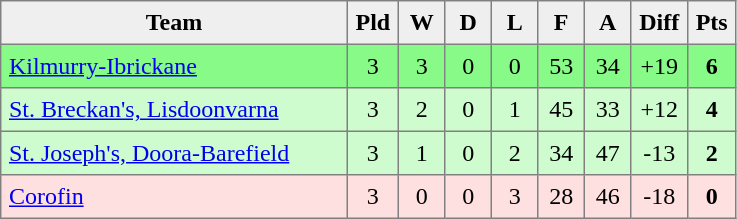<table style=border-collapse:collapse border=1 cellspacing=0 cellpadding=5>
<tr align=center bgcolor=#efefef>
<th width=220>Team</th>
<th width=20>Pld</th>
<th width=20>W</th>
<th width=20>D</th>
<th width=20>L</th>
<th width=20>F</th>
<th width=20>A</th>
<th width=20>Diff</th>
<th width=20>Pts</th>
</tr>
<tr align=center style="background:#87FA87;">
<td style="text-align:left;"> <a href='#'>Kilmurry-Ibrickane</a></td>
<td>3</td>
<td>3</td>
<td>0</td>
<td>0</td>
<td>53</td>
<td>34</td>
<td>+19</td>
<td><strong>6</strong></td>
</tr>
<tr align=center style="background:#CEFCCE;">
<td style="text-align:left;"> <a href='#'>St. Breckan's, Lisdoonvarna</a></td>
<td>3</td>
<td>2</td>
<td>0</td>
<td>1</td>
<td>45</td>
<td>33</td>
<td>+12</td>
<td><strong>4</strong></td>
</tr>
<tr align=center style="background:#CEFCCE;">
<td style="text-align:left;"> <a href='#'>St. Joseph's, Doora-Barefield</a></td>
<td>3</td>
<td>1</td>
<td>0</td>
<td>2</td>
<td>34</td>
<td>47</td>
<td>-13</td>
<td><strong>2</strong></td>
</tr>
<tr align=center style="background:#FFE0E0;">
<td style="text-align:left;"> <a href='#'>Corofin</a></td>
<td>3</td>
<td>0</td>
<td>0</td>
<td>3</td>
<td>28</td>
<td>46</td>
<td>-18</td>
<td><strong>0</strong></td>
</tr>
</table>
